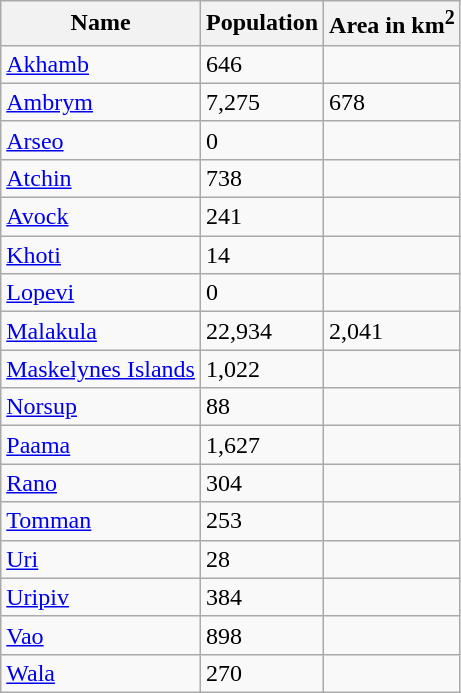<table class="wikitable sortable">
<tr>
<th>Name</th>
<th>Population</th>
<th>Area in km<sup>2</sup></th>
</tr>
<tr>
<td><a href='#'>Akhamb</a></td>
<td>646</td>
<td></td>
</tr>
<tr>
<td><a href='#'>Ambrym</a></td>
<td>7,275</td>
<td>678</td>
</tr>
<tr>
<td><a href='#'>Arseo</a></td>
<td>0</td>
<td></td>
</tr>
<tr>
<td><a href='#'>Atchin</a></td>
<td>738</td>
<td></td>
</tr>
<tr>
<td><a href='#'>Avock</a></td>
<td>241</td>
<td></td>
</tr>
<tr>
<td><a href='#'>Khoti</a></td>
<td>14</td>
<td></td>
</tr>
<tr>
<td><a href='#'>Lopevi</a></td>
<td>0</td>
<td></td>
</tr>
<tr>
<td><a href='#'>Malakula</a></td>
<td>22,934</td>
<td>2,041</td>
</tr>
<tr>
<td><a href='#'>Maskelynes Islands</a></td>
<td>1,022</td>
<td></td>
</tr>
<tr>
<td><a href='#'>Norsup</a></td>
<td>88</td>
<td></td>
</tr>
<tr>
<td><a href='#'>Paama</a></td>
<td>1,627</td>
<td></td>
</tr>
<tr>
<td><a href='#'>Rano</a></td>
<td>304</td>
<td></td>
</tr>
<tr>
<td><a href='#'>Tomman</a></td>
<td>253</td>
<td></td>
</tr>
<tr>
<td><a href='#'>Uri</a></td>
<td>28</td>
<td></td>
</tr>
<tr>
<td><a href='#'>Uripiv</a></td>
<td>384</td>
<td></td>
</tr>
<tr>
<td><a href='#'>Vao</a></td>
<td>898</td>
<td></td>
</tr>
<tr>
<td><a href='#'>Wala</a></td>
<td>270</td>
<td></td>
</tr>
</table>
